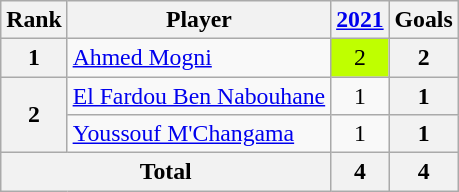<table class="wikitable" style="font-size:99%; text-align:center">
<tr>
<th>Rank</th>
<th>Player</th>
<th><a href='#'>2021</a></th>
<th>Goals</th>
</tr>
<tr>
<th>1</th>
<td align="left"><a href='#'>Ahmed Mogni</a></td>
<td bgcolor="bfff00">2</td>
<th>2</th>
</tr>
<tr>
<th rowspan="2">2</th>
<td align="left"><a href='#'>El Fardou Ben Nabouhane</a></td>
<td>1</td>
<th>1</th>
</tr>
<tr>
<td align="left"><a href='#'>Youssouf M'Changama</a></td>
<td>1</td>
<th>1</th>
</tr>
<tr>
<th colspan="2">Total</th>
<th>4</th>
<th>4</th>
</tr>
</table>
